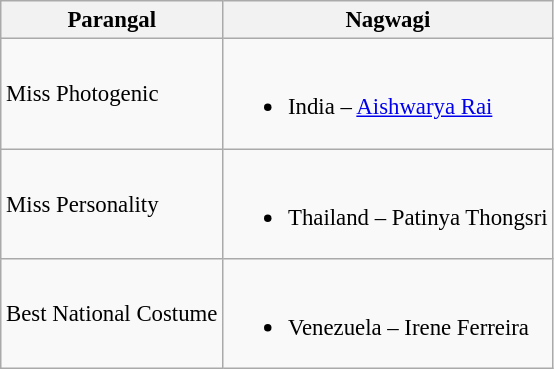<table class="wikitable sortable" style="font-size:95%;">
<tr>
<th>Parangal</th>
<th>Nagwagi</th>
</tr>
<tr>
<td>Miss Photogenic</td>
<td><br><ul><li> India – <a href='#'>Aishwarya Rai</a></li></ul></td>
</tr>
<tr>
<td>Miss Personality</td>
<td><br><ul><li> Thailand – Patinya Thongsri</li></ul></td>
</tr>
<tr>
<td>Best National Costume</td>
<td><br><ul><li> Venezuela – Irene Ferreira</li></ul></td>
</tr>
</table>
